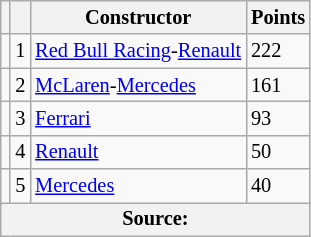<table class="wikitable" style="font-size: 85%;">
<tr>
<th></th>
<th></th>
<th>Constructor</th>
<th>Points</th>
</tr>
<tr>
<td align="left"></td>
<td style="text-align:center;">1</td>
<td> <a href='#'>Red Bull Racing</a>-<a href='#'>Renault</a></td>
<td style="text-align:left;">222</td>
</tr>
<tr>
<td align="left"></td>
<td style="text-align:center;">2</td>
<td> <a href='#'>McLaren</a>-<a href='#'>Mercedes</a></td>
<td style="text-align:left;">161</td>
</tr>
<tr>
<td align="left"></td>
<td style="text-align:center;">3</td>
<td> <a href='#'>Ferrari</a></td>
<td style="text-align:left;">93</td>
</tr>
<tr>
<td align="left"></td>
<td style="text-align:center;">4</td>
<td> <a href='#'>Renault</a></td>
<td style="text-align:left;">50</td>
</tr>
<tr>
<td align="left"></td>
<td style="text-align:center;">5</td>
<td> <a href='#'>Mercedes</a></td>
<td style="text-align:left;">40</td>
</tr>
<tr>
<th colspan=4>Source: </th>
</tr>
</table>
